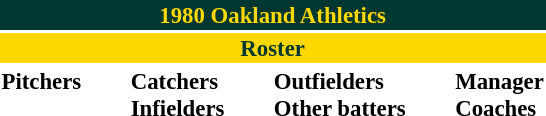<table class="toccolours" style="font-size: 95%;">
<tr>
<th colspan="10" style="background-color: #003831; color: #FFD800; text-align: center;">1980 Oakland Athletics</th>
</tr>
<tr>
<td colspan="10" style="background-color: #FFD800; color: #003831; text-align: center;"><strong>Roster</strong></td>
</tr>
<tr>
<td valign="top"><strong>Pitchers</strong><br>













</td>
<td width="25px"></td>
<td valign="top"><strong>Catchers</strong><br>

<strong>Infielders</strong>









</td>
<td width="25px"></td>
<td valign="top"><strong>Outfielders</strong><br>



<strong>Other batters</strong>


</td>
<td width="25px"></td>
<td valign="top"><strong>Manager</strong><br>
<strong>Coaches</strong>



</td>
</tr>
</table>
